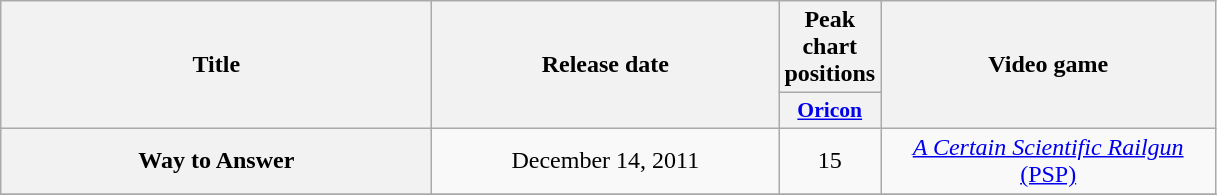<table class="wikitable plainrowheaders" style="text-align:center;">
<tr>
<th scope="col" rowspan="2" style="width:17.5em;">Title</th>
<th scope="col" rowspan="2" style="width:14em;">Release date</th>
<th scope="col" colspan="1">Peak chart positions</th>
<th scope="col" rowspan="2" style="width:13.5em;">Video game</th>
</tr>
<tr>
<th scope="col" style="width:2em; font-size:90%;"><a href='#'>Oricon</a></th>
</tr>
<tr>
<th>Way to Answer</th>
<td>December 14, 2011</td>
<td>15</td>
<td><a href='#'><em>A Certain Scientific Railgun</em> (PSP)</a></td>
</tr>
<tr>
</tr>
</table>
